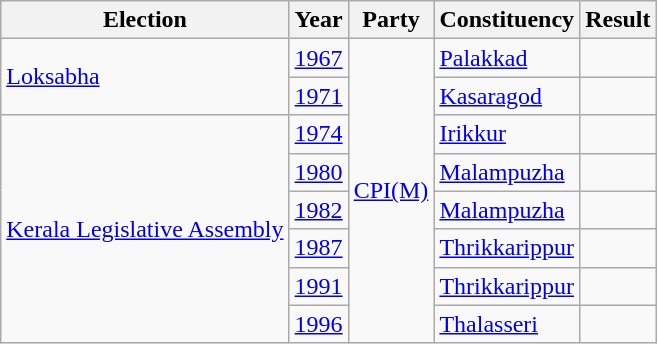<table class="sortable wikitable">
<tr>
<th>Election</th>
<th>Year</th>
<th>Party</th>
<th>Constituency</th>
<th>Result</th>
</tr>
<tr>
<td rowspan = "2"><a href='#'>Loksabha</a></td>
<td><a href='#'>1967</a></td>
<td rowspan = "8"><a href='#'>CPI(M)</a></td>
<td><a href='#'>Palakkad</a></td>
<td></td>
</tr>
<tr>
<td><a href='#'>1971</a></td>
<td><a href='#'>Kasaragod</a></td>
<td></td>
</tr>
<tr>
<td rowspan = "6"><a href='#'>Kerala Legislative Assembly</a></td>
<td><a href='#'>1974</a></td>
<td><a href='#'>Irikkur</a></td>
<td></td>
</tr>
<tr>
<td><a href='#'>1980</a></td>
<td><a href='#'>Malampuzha</a></td>
<td></td>
</tr>
<tr>
<td><a href='#'>1982</a></td>
<td><a href='#'>Malampuzha</a></td>
<td></td>
</tr>
<tr>
<td><a href='#'>1987</a></td>
<td><a href='#'>Thrikkarippur</a></td>
<td></td>
</tr>
<tr>
<td><a href='#'>1991</a></td>
<td><a href='#'>Thrikkarippur</a></td>
<td></td>
</tr>
<tr>
<td><a href='#'>1996</a></td>
<td><a href='#'>Thalasseri</a></td>
<td></td>
</tr>
</table>
